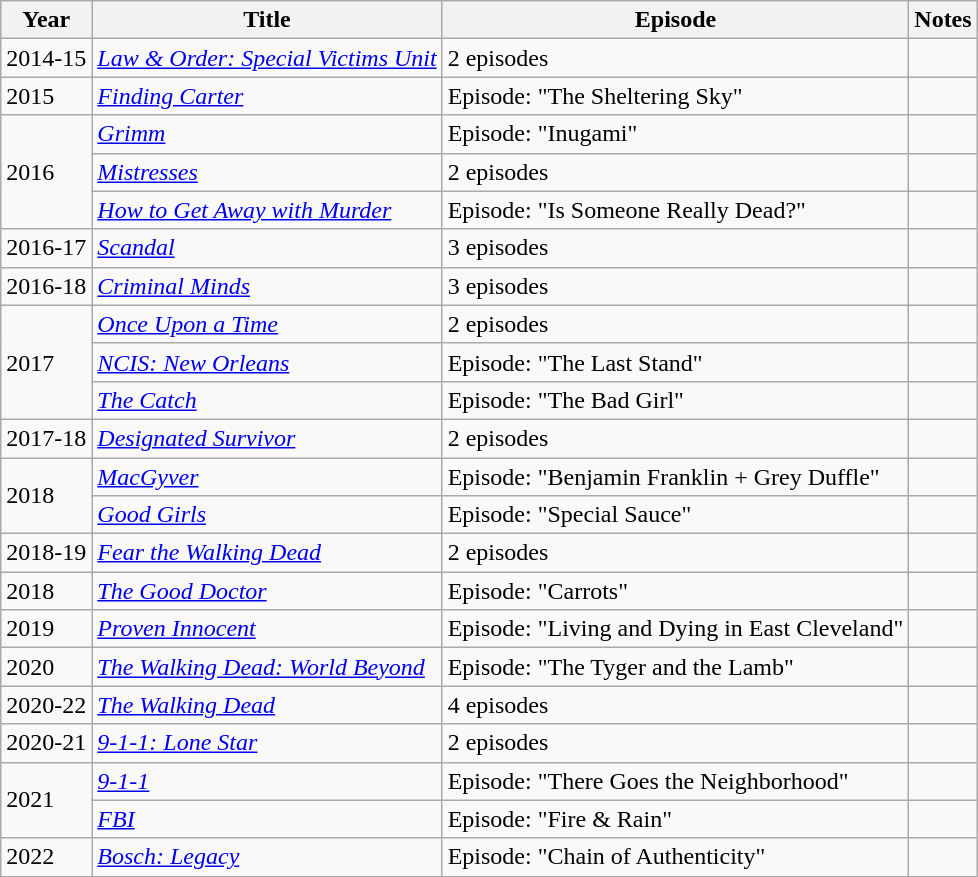<table class="wikitable">
<tr>
<th>Year</th>
<th>Title</th>
<th>Episode</th>
<th>Notes</th>
</tr>
<tr>
<td>2014-15</td>
<td><em><a href='#'>Law & Order: Special Victims Unit</a></em></td>
<td>2 episodes</td>
<td></td>
</tr>
<tr>
<td>2015</td>
<td><em><a href='#'>Finding Carter</a></em></td>
<td>Episode: "The Sheltering Sky"</td>
<td></td>
</tr>
<tr>
<td rowspan="3">2016</td>
<td><a href='#'><em>Grimm</em></a></td>
<td>Episode: "Inugami"</td>
<td></td>
</tr>
<tr>
<td><a href='#'><em>Mistresses</em></a></td>
<td>2 episodes</td>
<td></td>
</tr>
<tr>
<td><em><a href='#'>How to Get Away with Murder</a></em></td>
<td>Episode: "Is Someone Really Dead?"</td>
<td></td>
</tr>
<tr>
<td>2016-17</td>
<td><a href='#'><em>Scandal</em></a></td>
<td>3 episodes</td>
<td></td>
</tr>
<tr>
<td>2016-18</td>
<td><em><a href='#'>Criminal Minds</a></em></td>
<td>3 episodes</td>
<td></td>
</tr>
<tr>
<td rowspan="3">2017</td>
<td><a href='#'><em>Once Upon a Time</em></a></td>
<td>2 episodes</td>
<td></td>
</tr>
<tr>
<td><em><a href='#'>NCIS: New Orleans</a></em></td>
<td>Episode: "The Last Stand"</td>
<td></td>
</tr>
<tr>
<td><a href='#'><em>The Catch</em></a></td>
<td>Episode: "The Bad Girl"</td>
<td></td>
</tr>
<tr>
<td>2017-18</td>
<td><a href='#'><em>Designated Survivor</em></a></td>
<td>2 episodes</td>
<td></td>
</tr>
<tr>
<td rowspan="2">2018</td>
<td><a href='#'><em>MacGyver</em></a></td>
<td>Episode: "Benjamin Franklin + Grey Duffle"</td>
<td></td>
</tr>
<tr>
<td><a href='#'><em>Good Girls</em></a></td>
<td>Episode: "Special Sauce"</td>
<td></td>
</tr>
<tr>
<td>2018-19</td>
<td><em><a href='#'>Fear the Walking Dead</a></em></td>
<td>2 episodes</td>
<td></td>
</tr>
<tr>
<td>2018</td>
<td><em><a href='#'>The Good Doctor</a></em></td>
<td>Episode: "Carrots"</td>
<td></td>
</tr>
<tr>
<td>2019</td>
<td><em><a href='#'>Proven Innocent</a></em></td>
<td>Episode: "Living and Dying in East Cleveland"</td>
<td></td>
</tr>
<tr>
<td>2020</td>
<td><em><a href='#'>The Walking Dead: World Beyond</a></em></td>
<td>Episode: "The Tyger and the Lamb"</td>
<td></td>
</tr>
<tr>
<td>2020-22</td>
<td><em><a href='#'>The Walking Dead</a></em></td>
<td>4 episodes</td>
<td></td>
</tr>
<tr>
<td>2020-21</td>
<td><em><a href='#'>9-1-1: Lone Star</a></em></td>
<td>2 episodes</td>
<td></td>
</tr>
<tr>
<td rowspan="2">2021</td>
<td><em><a href='#'>9-1-1</a></em></td>
<td>Episode: "There Goes the Neighborhood"</td>
<td></td>
</tr>
<tr>
<td><em><a href='#'>FBI</a></em></td>
<td>Episode: "Fire & Rain"</td>
<td></td>
</tr>
<tr>
<td>2022</td>
<td><em><a href='#'>Bosch: Legacy</a></em></td>
<td>Episode: "Chain of Authenticity"</td>
<td></td>
</tr>
</table>
